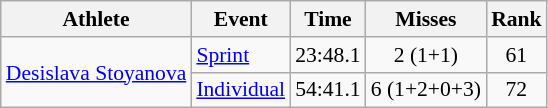<table class="wikitable" style="font-size:90%">
<tr>
<th>Athlete</th>
<th>Event</th>
<th>Time</th>
<th>Misses</th>
<th>Rank</th>
</tr>
<tr align=center>
<td align=left rowspan=2><a href='#'>Desislava Stoyanova</a></td>
<td align=left><a href='#'>Sprint</a></td>
<td>23:48.1</td>
<td>2 (1+1)</td>
<td>61</td>
</tr>
<tr align=center>
<td align=left><a href='#'>Individual</a></td>
<td>54:41.1</td>
<td>6 (1+2+0+3)</td>
<td>72</td>
</tr>
</table>
